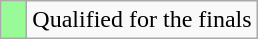<table class="wikitable">
<tr>
<td width=10px bgcolor="#98fb98"></td>
<td>Qualified for the finals</td>
</tr>
</table>
